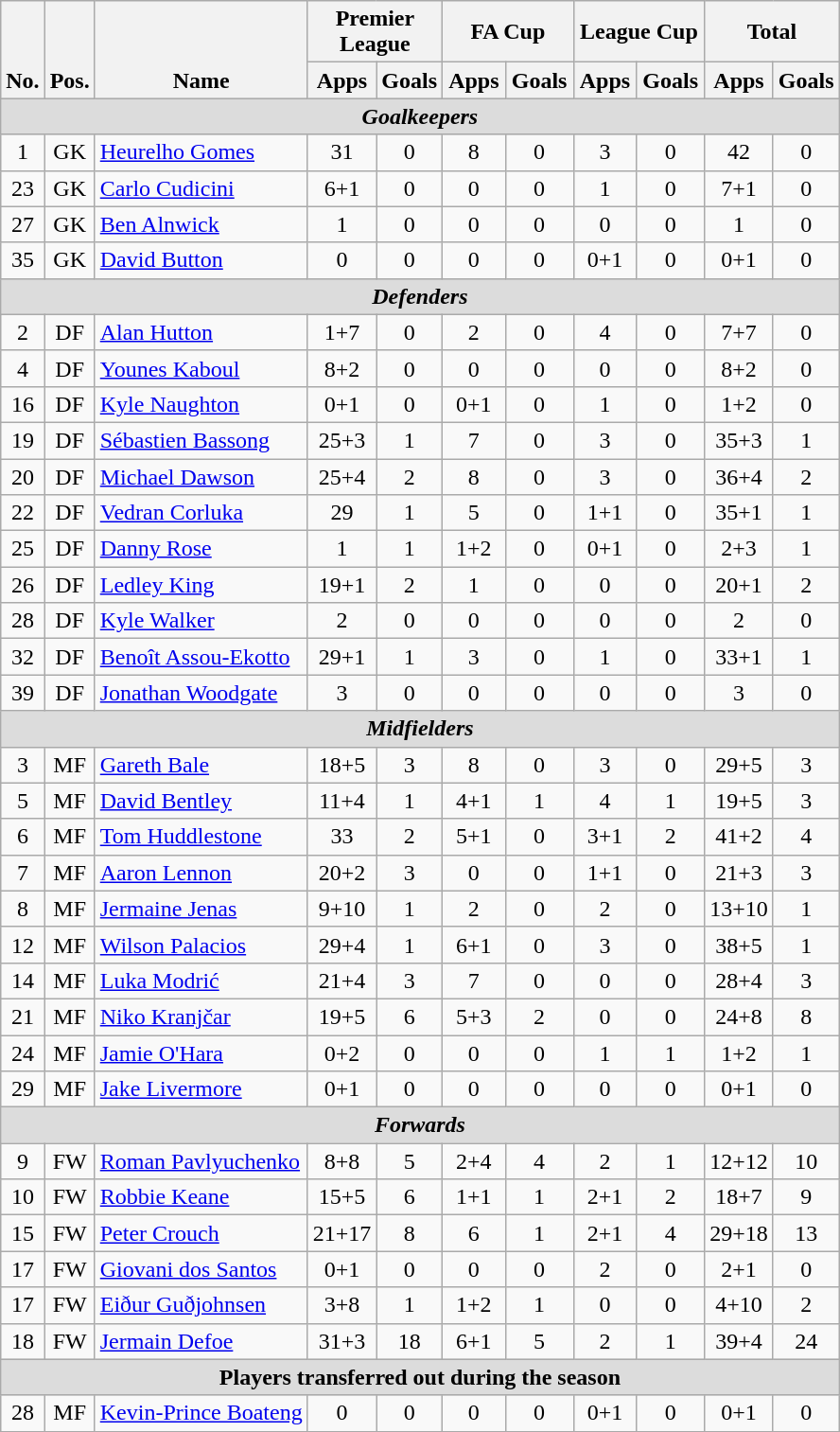<table class="wikitable" style="text-align:center">
<tr>
<th rowspan="2" style="vertical-align:bottom;">No.</th>
<th rowspan="2" style="vertical-align:bottom;">Pos.</th>
<th rowspan="2" style="vertical-align:bottom;">Name</th>
<th colspan="2" style="width:85px;">Premier League</th>
<th colspan="2" style="width:85px;">FA Cup</th>
<th colspan="2" style="width:85px;">League Cup</th>
<th colspan="2" style="width:85px;">Total</th>
</tr>
<tr>
<th>Apps</th>
<th>Goals</th>
<th>Apps</th>
<th>Goals</th>
<th>Apps</th>
<th>Goals</th>
<th>Apps</th>
<th>Goals</th>
</tr>
<tr>
<th colspan=12 style=background:#dcdcdc; text-align:center><em>Goalkeepers</em></th>
</tr>
<tr>
<td>1</td>
<td>GK</td>
<td align="left"> <a href='#'>Heurelho Gomes</a></td>
<td>31</td>
<td>0</td>
<td>8</td>
<td>0</td>
<td>3</td>
<td>0</td>
<td>42</td>
<td>0</td>
</tr>
<tr>
<td>23</td>
<td>GK</td>
<td align="left"> <a href='#'>Carlo Cudicini</a></td>
<td>6+1</td>
<td>0</td>
<td>0</td>
<td>0</td>
<td>1</td>
<td>0</td>
<td>7+1</td>
<td>0</td>
</tr>
<tr>
<td>27</td>
<td>GK</td>
<td align="left"> <a href='#'>Ben Alnwick</a></td>
<td>1</td>
<td>0</td>
<td>0</td>
<td>0</td>
<td>0</td>
<td>0</td>
<td>1</td>
<td>0</td>
</tr>
<tr>
<td>35</td>
<td>GK</td>
<td align="left"> <a href='#'>David Button</a></td>
<td>0</td>
<td>0</td>
<td>0</td>
<td>0</td>
<td>0+1</td>
<td>0</td>
<td>0+1</td>
<td>0</td>
</tr>
<tr>
<th colspan=12 style=background:#dcdcdc; text-align:center><em>Defenders</em></th>
</tr>
<tr>
<td>2</td>
<td>DF</td>
<td align="left"> <a href='#'>Alan Hutton</a></td>
<td>1+7</td>
<td>0</td>
<td>2</td>
<td>0</td>
<td>4</td>
<td>0</td>
<td>7+7</td>
<td>0</td>
</tr>
<tr>
<td>4</td>
<td>DF</td>
<td align="left"> <a href='#'>Younes Kaboul</a></td>
<td>8+2</td>
<td>0</td>
<td>0</td>
<td>0</td>
<td>0</td>
<td>0</td>
<td>8+2</td>
<td>0</td>
</tr>
<tr>
<td>16</td>
<td>DF</td>
<td align="left"> <a href='#'>Kyle Naughton</a></td>
<td>0+1</td>
<td>0</td>
<td>0+1</td>
<td>0</td>
<td>1</td>
<td>0</td>
<td>1+2</td>
<td>0</td>
</tr>
<tr>
<td>19</td>
<td>DF</td>
<td align="left"> <a href='#'>Sébastien Bassong</a></td>
<td>25+3</td>
<td>1</td>
<td>7</td>
<td>0</td>
<td>3</td>
<td>0</td>
<td>35+3</td>
<td>1</td>
</tr>
<tr>
<td>20</td>
<td>DF</td>
<td align="left"> <a href='#'>Michael Dawson</a></td>
<td>25+4</td>
<td>2</td>
<td>8</td>
<td>0</td>
<td>3</td>
<td>0</td>
<td>36+4</td>
<td>2</td>
</tr>
<tr>
<td>22</td>
<td>DF</td>
<td align="left"> <a href='#'>Vedran Corluka</a></td>
<td>29</td>
<td>1</td>
<td>5</td>
<td>0</td>
<td>1+1</td>
<td>0</td>
<td>35+1</td>
<td>1</td>
</tr>
<tr>
<td>25</td>
<td>DF</td>
<td align="left"> <a href='#'>Danny Rose</a></td>
<td>1</td>
<td>1</td>
<td>1+2</td>
<td>0</td>
<td>0+1</td>
<td>0</td>
<td>2+3</td>
<td>1</td>
</tr>
<tr>
<td>26</td>
<td>DF</td>
<td align="left"> <a href='#'>Ledley King</a></td>
<td>19+1</td>
<td>2</td>
<td>1</td>
<td>0</td>
<td>0</td>
<td>0</td>
<td>20+1</td>
<td>2</td>
</tr>
<tr>
<td>28</td>
<td>DF</td>
<td align="left"> <a href='#'>Kyle Walker</a></td>
<td>2</td>
<td>0</td>
<td>0</td>
<td>0</td>
<td>0</td>
<td>0</td>
<td>2</td>
<td>0</td>
</tr>
<tr>
<td>32</td>
<td>DF</td>
<td align="left"> <a href='#'>Benoît Assou-Ekotto</a></td>
<td>29+1</td>
<td>1</td>
<td>3</td>
<td>0</td>
<td>1</td>
<td>0</td>
<td>33+1</td>
<td>1</td>
</tr>
<tr>
<td>39</td>
<td>DF</td>
<td align="left"> <a href='#'>Jonathan Woodgate</a></td>
<td>3</td>
<td>0</td>
<td>0</td>
<td>0</td>
<td>0</td>
<td>0</td>
<td>3</td>
<td>0</td>
</tr>
<tr>
<th colspan=12 style=background:#dcdcdc; text-align:center><em>Midfielders</em></th>
</tr>
<tr>
<td>3</td>
<td>MF</td>
<td align="left"> <a href='#'>Gareth Bale</a></td>
<td>18+5</td>
<td>3</td>
<td>8</td>
<td>0</td>
<td>3</td>
<td>0</td>
<td>29+5</td>
<td>3</td>
</tr>
<tr>
<td>5</td>
<td>MF</td>
<td align="left"> <a href='#'>David Bentley</a></td>
<td>11+4</td>
<td>1</td>
<td>4+1</td>
<td>1</td>
<td>4</td>
<td>1</td>
<td>19+5</td>
<td>3</td>
</tr>
<tr>
<td>6</td>
<td>MF</td>
<td align="left"> <a href='#'>Tom Huddlestone</a></td>
<td>33</td>
<td>2</td>
<td>5+1</td>
<td>0</td>
<td>3+1</td>
<td>2</td>
<td>41+2</td>
<td>4</td>
</tr>
<tr>
<td>7</td>
<td>MF</td>
<td align="left"> <a href='#'>Aaron Lennon</a></td>
<td>20+2</td>
<td>3</td>
<td>0</td>
<td>0</td>
<td>1+1</td>
<td>0</td>
<td>21+3</td>
<td>3</td>
</tr>
<tr>
<td>8</td>
<td>MF</td>
<td align="left"> <a href='#'>Jermaine Jenas</a></td>
<td>9+10</td>
<td>1</td>
<td>2</td>
<td>0</td>
<td>2</td>
<td>0</td>
<td>13+10</td>
<td>1</td>
</tr>
<tr>
<td>12</td>
<td>MF</td>
<td align="left"> <a href='#'>Wilson Palacios</a></td>
<td>29+4</td>
<td>1</td>
<td>6+1</td>
<td>0</td>
<td>3</td>
<td>0</td>
<td>38+5</td>
<td>1</td>
</tr>
<tr>
<td>14</td>
<td>MF</td>
<td align="left"> <a href='#'>Luka Modrić</a></td>
<td>21+4</td>
<td>3</td>
<td>7</td>
<td>0</td>
<td>0</td>
<td>0</td>
<td>28+4</td>
<td>3</td>
</tr>
<tr>
<td>21</td>
<td>MF</td>
<td align="left"> <a href='#'>Niko Kranjčar</a></td>
<td>19+5</td>
<td>6</td>
<td>5+3</td>
<td>2</td>
<td>0</td>
<td>0</td>
<td>24+8</td>
<td>8</td>
</tr>
<tr>
<td>24</td>
<td>MF</td>
<td align="left"> <a href='#'>Jamie O'Hara</a></td>
<td>0+2</td>
<td>0</td>
<td>0</td>
<td>0</td>
<td>1</td>
<td>1</td>
<td>1+2</td>
<td>1</td>
</tr>
<tr>
<td>29</td>
<td>MF</td>
<td align="left"> <a href='#'>Jake Livermore</a></td>
<td>0+1</td>
<td>0</td>
<td>0</td>
<td>0</td>
<td>0</td>
<td>0</td>
<td>0+1</td>
<td>0</td>
</tr>
<tr>
<th colspan=12 style=background:#dcdcdc; text-align:center><em>Forwards</em></th>
</tr>
<tr>
<td>9</td>
<td>FW</td>
<td align="left"> <a href='#'>Roman Pavlyuchenko</a></td>
<td>8+8</td>
<td>5</td>
<td>2+4</td>
<td>4</td>
<td>2</td>
<td>1</td>
<td>12+12</td>
<td>10</td>
</tr>
<tr>
<td>10</td>
<td>FW</td>
<td align="left"> <a href='#'>Robbie Keane</a></td>
<td>15+5</td>
<td>6</td>
<td>1+1</td>
<td>1</td>
<td>2+1</td>
<td>2</td>
<td>18+7</td>
<td>9</td>
</tr>
<tr>
<td>15</td>
<td>FW</td>
<td align="left"> <a href='#'>Peter Crouch</a></td>
<td>21+17</td>
<td>8</td>
<td>6</td>
<td>1</td>
<td>2+1</td>
<td>4</td>
<td>29+18</td>
<td>13</td>
</tr>
<tr>
<td>17</td>
<td>FW</td>
<td align="left"> <a href='#'>Giovani dos Santos</a></td>
<td>0+1</td>
<td>0</td>
<td>0</td>
<td>0</td>
<td>2</td>
<td>0</td>
<td>2+1</td>
<td>0</td>
</tr>
<tr>
<td>17</td>
<td>FW</td>
<td align="left"> <a href='#'>Eiður Guðjohnsen</a></td>
<td>3+8</td>
<td>1</td>
<td>1+2</td>
<td>1</td>
<td>0</td>
<td>0</td>
<td>4+10</td>
<td>2</td>
</tr>
<tr>
<td>18</td>
<td>FW</td>
<td align="left"> <a href='#'>Jermain Defoe</a></td>
<td>31+3</td>
<td>18</td>
<td>6+1</td>
<td>5</td>
<td>2</td>
<td>1</td>
<td>39+4</td>
<td>24</td>
</tr>
<tr>
<th colspan=14 style=background:#dcdcdc; text-align:center>Players transferred out during the season</th>
</tr>
<tr>
<td>28</td>
<td>MF</td>
<td align="left"> <a href='#'>Kevin-Prince Boateng</a></td>
<td>0</td>
<td>0</td>
<td>0</td>
<td>0</td>
<td>0+1</td>
<td>0</td>
<td>0+1</td>
<td>0</td>
</tr>
<tr>
</tr>
</table>
